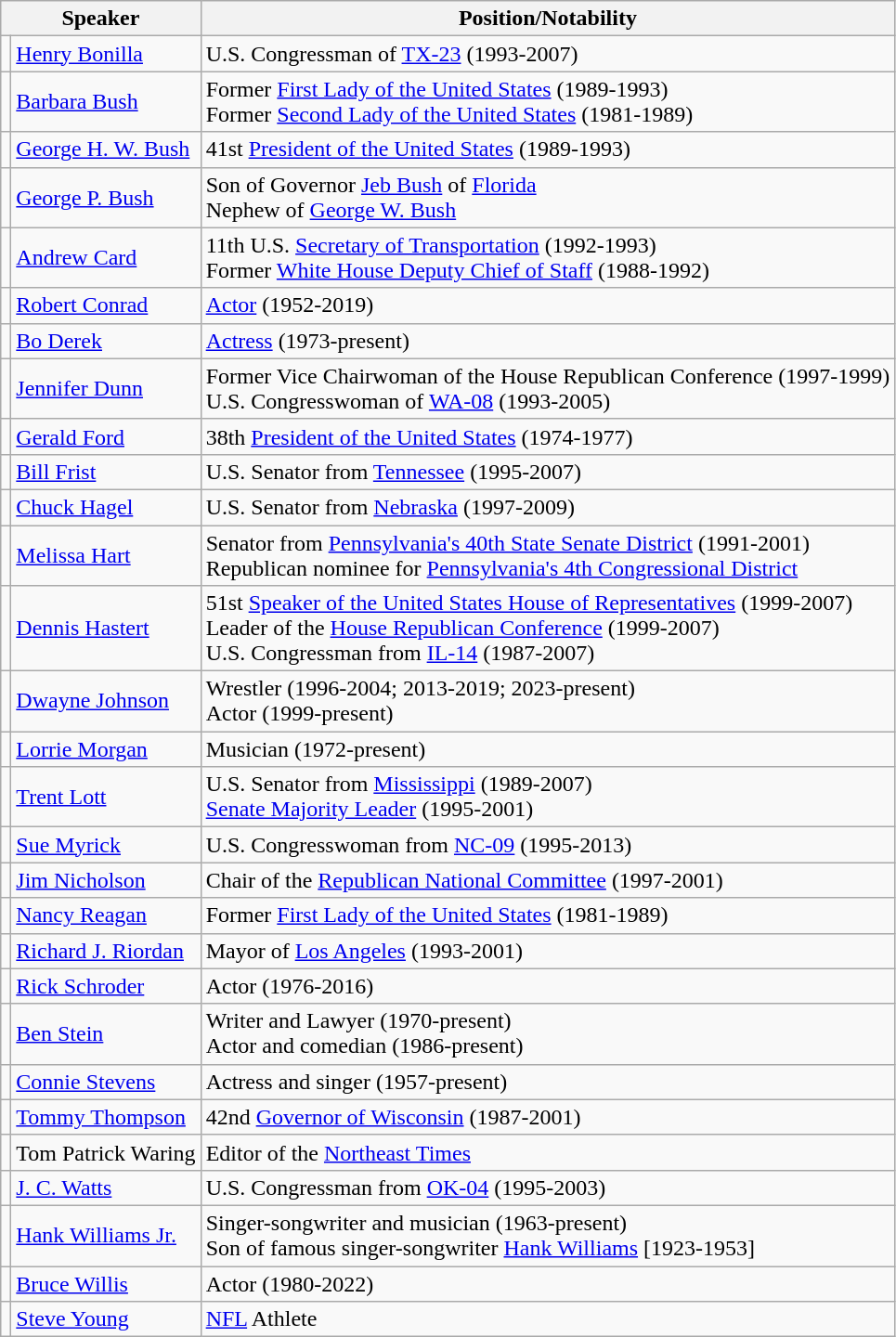<table class="wikitable">
<tr>
<th colspan="2">Speaker</th>
<th>Position/Notability</th>
</tr>
<tr>
<td></td>
<td><a href='#'>Henry Bonilla</a></td>
<td>U.S. Congressman of <a href='#'>TX-23</a> (1993-2007)</td>
</tr>
<tr>
<td></td>
<td><a href='#'>Barbara Bush</a></td>
<td>Former <a href='#'>First Lady of the United States</a> (1989-1993)<br>Former <a href='#'>Second Lady of the United States</a> (1981-1989)</td>
</tr>
<tr>
<td></td>
<td><a href='#'>George H. W. Bush</a></td>
<td>41st <a href='#'>President of the United States</a> (1989-1993)</td>
</tr>
<tr>
<td></td>
<td><a href='#'>George P. Bush</a></td>
<td>Son of Governor <a href='#'>Jeb Bush</a> of <a href='#'>Florida</a><br>Nephew of <a href='#'>George W. Bush</a></td>
</tr>
<tr>
<td></td>
<td><a href='#'>Andrew Card</a></td>
<td>11th U.S. <a href='#'>Secretary of Transportation</a> (1992-1993)<br>Former <a href='#'>White House Deputy Chief of Staff</a> (1988-1992)</td>
</tr>
<tr>
<td></td>
<td><a href='#'>Robert Conrad</a></td>
<td><a href='#'>Actor</a> (1952-2019)</td>
</tr>
<tr>
<td></td>
<td><a href='#'>Bo Derek</a></td>
<td><a href='#'>Actress</a> (1973-present)</td>
</tr>
<tr>
<td></td>
<td><a href='#'>Jennifer Dunn</a></td>
<td>Former Vice Chairwoman of the House Republican Conference (1997-1999)<br>U.S. Congresswoman of <a href='#'>WA-08</a> (1993-2005)</td>
</tr>
<tr>
<td></td>
<td><a href='#'>Gerald Ford</a></td>
<td>38th <a href='#'>President of the United States</a> (1974-1977)</td>
</tr>
<tr>
<td></td>
<td><a href='#'>Bill Frist</a></td>
<td>U.S. Senator from <a href='#'>Tennessee</a> (1995-2007)</td>
</tr>
<tr>
<td></td>
<td><a href='#'>Chuck Hagel</a></td>
<td>U.S. Senator from <a href='#'>Nebraska</a> (1997-2009)</td>
</tr>
<tr>
<td></td>
<td><a href='#'>Melissa Hart</a></td>
<td>Senator from <a href='#'>Pennsylvania's 40th State Senate District</a> (1991-2001)<br>Republican nominee for <a href='#'>Pennsylvania's 4th Congressional District</a></td>
</tr>
<tr>
<td></td>
<td><a href='#'>Dennis Hastert</a></td>
<td>51st <a href='#'>Speaker of the United States House of Representatives</a> (1999-2007)<br>Leader of the <a href='#'>House Republican Conference</a> (1999-2007)<br>U.S. Congressman from <a href='#'>IL-14</a> (1987-2007)</td>
</tr>
<tr>
<td></td>
<td><a href='#'>Dwayne Johnson</a></td>
<td>Wrestler (1996-2004; 2013-2019; 2023-present)<br>Actor (1999-present)</td>
</tr>
<tr>
<td></td>
<td><a href='#'>Lorrie Morgan</a></td>
<td>Musician (1972-present)</td>
</tr>
<tr>
<td></td>
<td><a href='#'>Trent Lott</a></td>
<td>U.S. Senator from <a href='#'>Mississippi</a> (1989-2007)<br><a href='#'>Senate Majority Leader</a> (1995-2001)</td>
</tr>
<tr>
<td></td>
<td><a href='#'>Sue Myrick</a></td>
<td>U.S. Congresswoman from <a href='#'>NC-09</a> (1995-2013)</td>
</tr>
<tr>
<td></td>
<td><a href='#'>Jim Nicholson</a></td>
<td>Chair of the <a href='#'>Republican National Committee</a> (1997-2001)</td>
</tr>
<tr>
<td></td>
<td><a href='#'>Nancy Reagan</a></td>
<td>Former <a href='#'>First Lady of the United States</a> (1981-1989)</td>
</tr>
<tr>
<td></td>
<td><a href='#'>Richard J. Riordan</a></td>
<td>Mayor of <a href='#'>Los Angeles</a> (1993-2001)</td>
</tr>
<tr>
<td></td>
<td><a href='#'>Rick Schroder</a></td>
<td>Actor (1976-2016)</td>
</tr>
<tr>
<td></td>
<td><a href='#'>Ben Stein</a></td>
<td>Writer and Lawyer (1970-present)<br>Actor and comedian (1986-present)</td>
</tr>
<tr>
<td></td>
<td><a href='#'>Connie Stevens</a></td>
<td>Actress and singer (1957-present)</td>
</tr>
<tr>
<td></td>
<td><a href='#'>Tommy Thompson</a></td>
<td>42nd <a href='#'>Governor of Wisconsin</a> (1987-2001)</td>
</tr>
<tr>
<td></td>
<td>Tom Patrick Waring</td>
<td>Editor of the <a href='#'>Northeast Times</a></td>
</tr>
<tr>
<td></td>
<td><a href='#'>J. C. Watts</a></td>
<td>U.S. Congressman from <a href='#'>OK-04</a> (1995-2003)</td>
</tr>
<tr>
<td></td>
<td><a href='#'>Hank Williams Jr.</a></td>
<td>Singer-songwriter and musician (1963-present)<br>Son of famous singer-songwriter <a href='#'>Hank Williams</a> [1923-1953]</td>
</tr>
<tr>
<td></td>
<td><a href='#'>Bruce Willis</a></td>
<td>Actor (1980-2022)</td>
</tr>
<tr>
<td></td>
<td><a href='#'>Steve Young</a></td>
<td><a href='#'>NFL</a> Athlete</td>
</tr>
</table>
